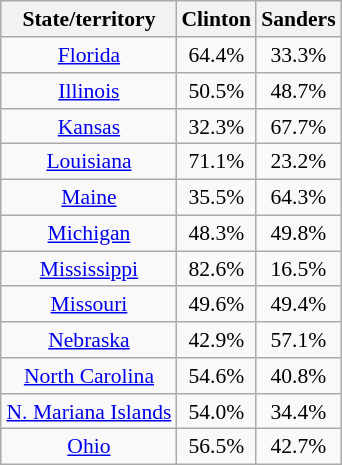<table class="wikitable sortable" style="float:right; text-align:center; font-size:90%;">
<tr>
<th>State/territory</th>
<th>Clinton</th>
<th>Sanders</th>
</tr>
<tr>
<td><a href='#'>Florida</a></td>
<td>64.4%</td>
<td>33.3%</td>
</tr>
<tr>
<td><a href='#'>Illinois</a></td>
<td>50.5%</td>
<td>48.7%</td>
</tr>
<tr>
<td><a href='#'>Kansas</a></td>
<td>32.3%</td>
<td>67.7%</td>
</tr>
<tr>
<td><a href='#'>Louisiana</a></td>
<td>71.1%</td>
<td>23.2%</td>
</tr>
<tr>
<td><a href='#'>Maine</a></td>
<td>35.5%</td>
<td>64.3%</td>
</tr>
<tr>
<td><a href='#'>Michigan</a></td>
<td>48.3%</td>
<td>49.8%</td>
</tr>
<tr>
<td><a href='#'>Mississippi</a></td>
<td>82.6%</td>
<td>16.5%</td>
</tr>
<tr>
<td><a href='#'>Missouri</a></td>
<td>49.6%</td>
<td>49.4%</td>
</tr>
<tr>
<td><a href='#'>Nebraska</a></td>
<td>42.9%</td>
<td>57.1%</td>
</tr>
<tr>
<td><a href='#'>North Carolina</a></td>
<td>54.6%</td>
<td>40.8%</td>
</tr>
<tr>
<td><a href='#'>N. Mariana Islands</a></td>
<td>54.0%</td>
<td>34.4%</td>
</tr>
<tr>
<td><a href='#'>Ohio</a></td>
<td>56.5%</td>
<td>42.7%</td>
</tr>
</table>
